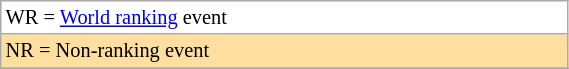<table class="wikitable" style="font-size:85%;" width=30%>
<tr bgcolor="#ffffff">
<td>WR = <a href='#'>World ranking</a> event</td>
</tr>
<tr bgcolor="#ffdf9f">
<td>NR = Non-ranking event</td>
</tr>
<tr>
</tr>
</table>
